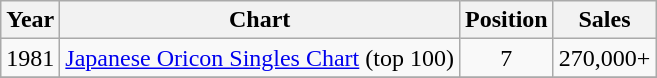<table class="wikitable">
<tr>
<th>Year</th>
<th>Chart</th>
<th>Position</th>
<th>Sales</th>
</tr>
<tr>
<td>1981</td>
<td><a href='#'>Japanese Oricon Singles Chart</a> (top 100)</td>
<td align="center">7</td>
<td align="center">270,000+</td>
</tr>
<tr>
</tr>
</table>
